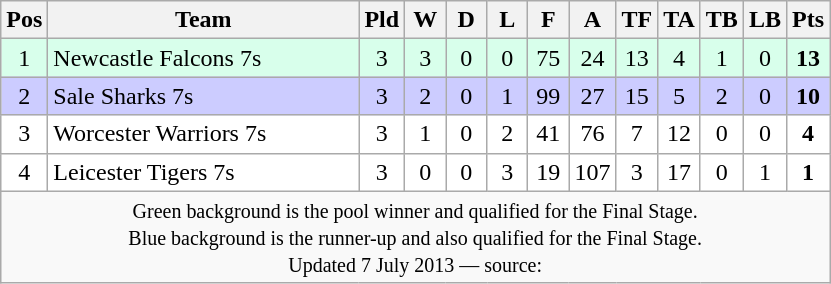<table class="wikitable" style="text-align: center;">
<tr>
<th width="20">Pos</th>
<th width="200">Team</th>
<th width="20">Pld</th>
<th width="20">W</th>
<th width="20">D</th>
<th width="20">L</th>
<th width="20">F</th>
<th width="20">A</th>
<th width="20">TF</th>
<th width="20">TA</th>
<th width="20">TB</th>
<th width="20">LB</th>
<th width="20">Pts</th>
</tr>
<tr bgcolor=#d8ffeb>
<td>1</td>
<td align=left>Newcastle Falcons 7s</td>
<td>3</td>
<td>3</td>
<td>0</td>
<td>0</td>
<td>75</td>
<td>24</td>
<td>13</td>
<td>4</td>
<td>1</td>
<td>0</td>
<td><strong>13</strong></td>
</tr>
<tr bgcolor=#ccccff>
<td>2</td>
<td align=left>Sale Sharks 7s</td>
<td>3</td>
<td>2</td>
<td>0</td>
<td>1</td>
<td>99</td>
<td>27</td>
<td>15</td>
<td>5</td>
<td>2</td>
<td>0</td>
<td><strong>10</strong></td>
</tr>
<tr bgcolor=#ffffff>
<td>3</td>
<td align=left>Worcester Warriors 7s</td>
<td>3</td>
<td>1</td>
<td>0</td>
<td>2</td>
<td>41</td>
<td>76</td>
<td>7</td>
<td>12</td>
<td>0</td>
<td>0</td>
<td><strong>4</strong></td>
</tr>
<tr bgcolor=#ffffff>
<td>4</td>
<td align=left>Leicester Tigers 7s</td>
<td>3</td>
<td>0</td>
<td>0</td>
<td>3</td>
<td>19</td>
<td>107</td>
<td>3</td>
<td>17</td>
<td>0</td>
<td>1</td>
<td><strong>1</strong></td>
</tr>
<tr align=center>
<td colspan="13" style="border:0px"><small>Green background is the pool winner and qualified for the Final Stage.<br>Blue background is the runner-up and also qualified for the Final Stage.<br>Updated 7 July 2013 — source: </small></td>
</tr>
</table>
